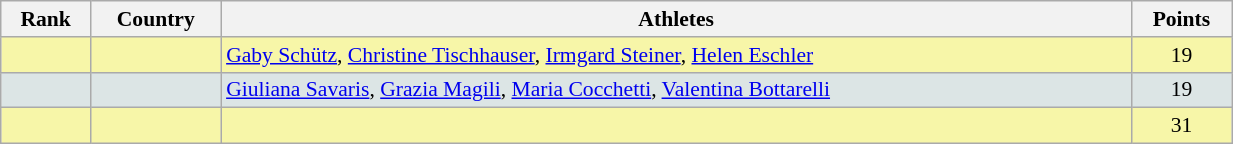<table class="wikitable" width=65% style="font-size:90%; text-align:center;">
<tr>
<th>Rank</th>
<th>Country</th>
<th>Athletes</th>
<th>Points</th>
</tr>
<tr bgcolor="#F7F6A8">
<td></td>
<td align=left></td>
<td align=left><a href='#'>Gaby Schütz</a>, <a href='#'>Christine Tischhauser</a>, <a href='#'>Irmgard Steiner</a>, <a href='#'>Helen Eschler</a></td>
<td>19</td>
</tr>
<tr bgcolor="#DCE5E5">
<td></td>
<td align=left></td>
<td align=left><a href='#'>Giuliana Savaris</a>, <a href='#'>Grazia Magili</a>, <a href='#'>Maria Cocchetti</a>, <a href='#'>Valentina Bottarelli</a></td>
<td>19</td>
</tr>
<tr bgcolor="#F7F6A8">
<td></td>
<td align=left></td>
<td></td>
<td>31</td>
</tr>
</table>
